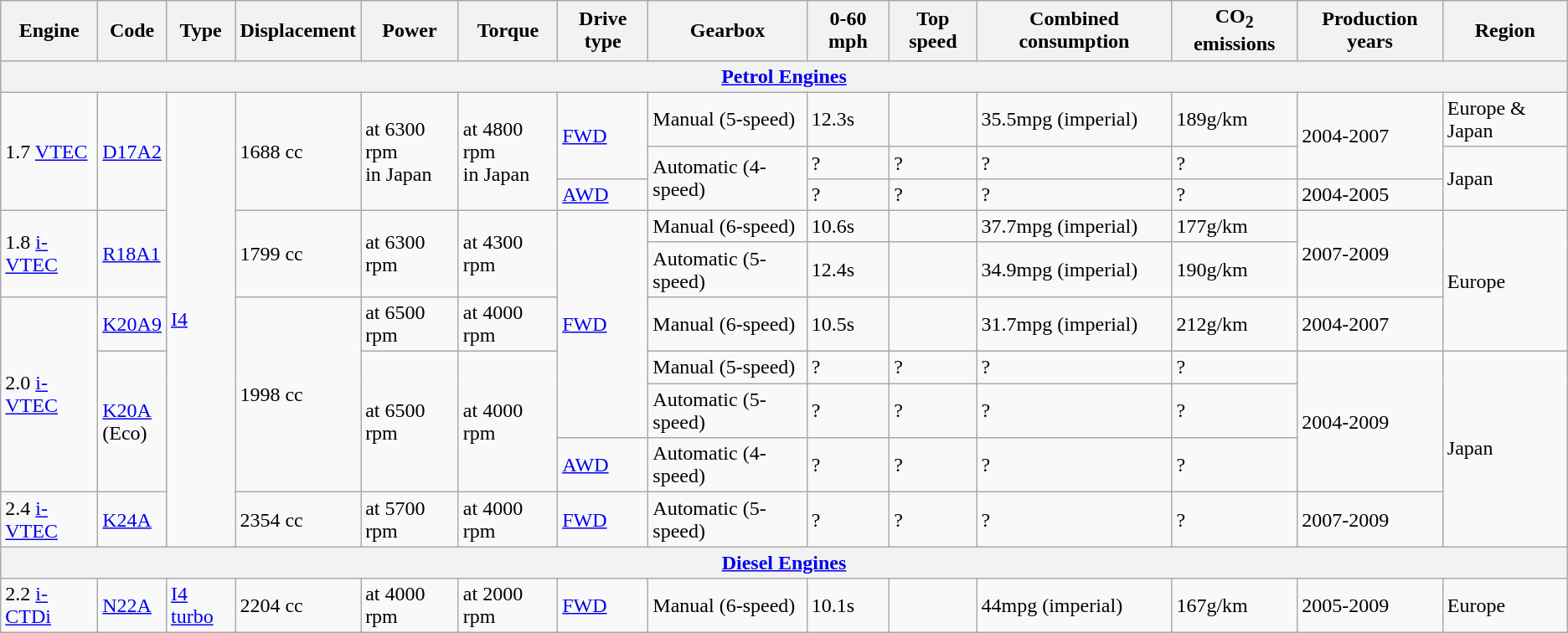<table class="wikitable">
<tr>
<th>Engine</th>
<th>Code</th>
<th>Type</th>
<th>Displacement</th>
<th>Power</th>
<th>Torque</th>
<th>Drive type</th>
<th>Gearbox</th>
<th>0-60 mph</th>
<th>Top speed</th>
<th>Combined consumption</th>
<th>CO<sub>2</sub> emissions</th>
<th>Production years</th>
<th>Region</th>
</tr>
<tr>
<th colspan="14"><strong><a href='#'>Petrol Engines</a></strong></th>
</tr>
<tr>
<td rowspan="3">1.7 <a href='#'>VTEC</a></td>
<td rowspan="3"><a href='#'>D17A2</a></td>
<td rowspan="10"><a href='#'>I4</a></td>
<td rowspan="3">1688 cc</td>
<td rowspan="3"> at 6300 rpm<br> in Japan</td>
<td rowspan="3"> at 4800 rpm<br> in Japan</td>
<td rowspan="2"><a href='#'>FWD</a></td>
<td>Manual (5-speed)</td>
<td>12.3s</td>
<td></td>
<td>35.5mpg (imperial)</td>
<td>189g/km</td>
<td rowspan="2">2004-2007</td>
<td>Europe & Japan</td>
</tr>
<tr>
<td rowspan="2">Automatic (4-speed)</td>
<td>?</td>
<td>?</td>
<td>?</td>
<td>?</td>
<td rowspan="2">Japan</td>
</tr>
<tr>
<td><a href='#'>AWD</a></td>
<td>?</td>
<td>?</td>
<td>?</td>
<td>?</td>
<td>2004-2005</td>
</tr>
<tr>
<td rowspan="2">1.8 <a href='#'>i-VTEC</a></td>
<td rowspan="2"><a href='#'>R18A1</a></td>
<td rowspan="2">1799 cc</td>
<td rowspan="2"> at 6300 rpm</td>
<td rowspan="2"> at 4300 rpm</td>
<td rowspan="5"><a href='#'>FWD</a></td>
<td>Manual (6-speed)</td>
<td>10.6s</td>
<td></td>
<td>37.7mpg (imperial)</td>
<td>177g/km</td>
<td rowspan="2">2007-2009</td>
<td rowspan="3">Europe</td>
</tr>
<tr>
<td>Automatic (5-speed)</td>
<td>12.4s</td>
<td></td>
<td>34.9mpg (imperial)</td>
<td>190g/km</td>
</tr>
<tr>
<td rowspan="4">2.0 <a href='#'>i-VTEC</a></td>
<td><a href='#'>K20A9</a></td>
<td rowspan="4">1998 cc</td>
<td> at 6500 rpm</td>
<td> at 4000 rpm</td>
<td>Manual (6-speed)</td>
<td>10.5s</td>
<td></td>
<td>31.7mpg (imperial)</td>
<td>212g/km</td>
<td>2004-2007</td>
</tr>
<tr>
<td rowspan="3"><a href='#'>K20A</a><br>(Eco)</td>
<td rowspan="3"> at 6500 rpm</td>
<td rowspan="3"> at 4000 rpm</td>
<td>Manual (5-speed)</td>
<td>?</td>
<td>?</td>
<td>?</td>
<td>?</td>
<td rowspan="3">2004-2009</td>
<td rowspan="4">Japan</td>
</tr>
<tr>
<td>Automatic (5-speed)</td>
<td>?</td>
<td>?</td>
<td>?</td>
<td>?</td>
</tr>
<tr>
<td><a href='#'>AWD</a></td>
<td>Automatic (4-speed)</td>
<td>?</td>
<td>?</td>
<td>?</td>
<td>?</td>
</tr>
<tr>
<td>2.4 <a href='#'>i-VTEC</a></td>
<td><a href='#'>K24A</a></td>
<td>2354 cc</td>
<td> at 5700 rpm</td>
<td> at 4000 rpm</td>
<td><a href='#'>FWD</a></td>
<td>Automatic (5-speed)</td>
<td>?</td>
<td>?</td>
<td>?</td>
<td>?</td>
<td>2007-2009</td>
</tr>
<tr>
<th colspan="14"><strong><a href='#'>Diesel Engines</a></strong></th>
</tr>
<tr>
<td>2.2 <a href='#'>i-CTDi</a></td>
<td><a href='#'>N22A</a></td>
<td><a href='#'>I4</a> <a href='#'>turbo</a></td>
<td>2204 cc</td>
<td> at 4000 rpm</td>
<td> at 2000 rpm</td>
<td><a href='#'>FWD</a></td>
<td>Manual (6-speed)</td>
<td>10.1s</td>
<td></td>
<td>44mpg (imperial)</td>
<td>167g/km</td>
<td>2005-2009</td>
<td>Europe</td>
</tr>
</table>
